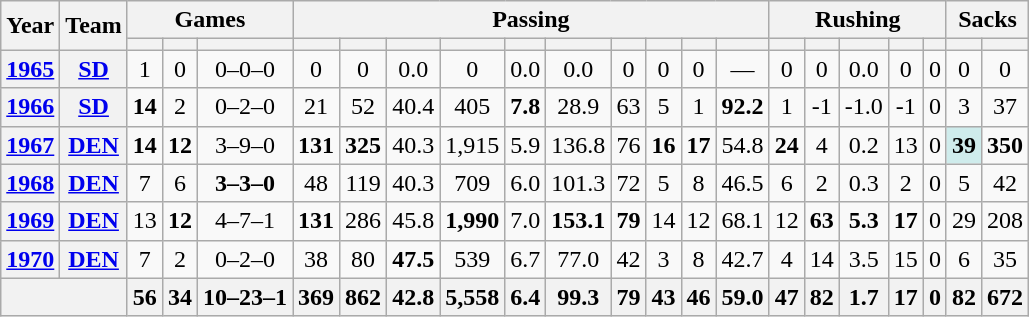<table class="wikitable" style="text-align:center;">
<tr>
<th rowspan="2">Year</th>
<th rowspan="2">Team</th>
<th colspan="3">Games</th>
<th colspan="10">Passing</th>
<th colspan="5">Rushing</th>
<th colspan="2">Sacks</th>
</tr>
<tr>
<th></th>
<th></th>
<th></th>
<th></th>
<th></th>
<th></th>
<th></th>
<th></th>
<th></th>
<th></th>
<th></th>
<th></th>
<th></th>
<th></th>
<th></th>
<th></th>
<th></th>
<th></th>
<th></th>
<th></th>
</tr>
<tr>
<th><a href='#'>1965</a></th>
<th><a href='#'>SD</a></th>
<td>1</td>
<td>0</td>
<td>0–0–0</td>
<td>0</td>
<td>0</td>
<td>0.0</td>
<td>0</td>
<td>0.0</td>
<td>0.0</td>
<td>0</td>
<td>0</td>
<td>0</td>
<td>—</td>
<td>0</td>
<td>0</td>
<td>0.0</td>
<td>0</td>
<td>0</td>
<td>0</td>
<td>0</td>
</tr>
<tr>
<th><a href='#'>1966</a></th>
<th><a href='#'>SD</a></th>
<td><strong>14</strong></td>
<td>2</td>
<td>0–2–0</td>
<td>21</td>
<td>52</td>
<td>40.4</td>
<td>405</td>
<td><strong>7.8</strong></td>
<td>28.9</td>
<td>63</td>
<td>5</td>
<td>1</td>
<td><strong>92.2</strong></td>
<td>1</td>
<td>-1</td>
<td>-1.0</td>
<td>-1</td>
<td>0</td>
<td>3</td>
<td>37</td>
</tr>
<tr>
<th><a href='#'>1967</a></th>
<th><a href='#'>DEN</a></th>
<td><strong>14</strong></td>
<td><strong>12</strong></td>
<td>3–9–0</td>
<td><strong>131</strong></td>
<td><strong>325</strong></td>
<td>40.3</td>
<td>1,915</td>
<td>5.9</td>
<td>136.8</td>
<td>76</td>
<td><strong>16</strong></td>
<td><strong>17</strong></td>
<td>54.8</td>
<td><strong>24</strong></td>
<td>4</td>
<td>0.2</td>
<td>13</td>
<td>0</td>
<td style="background:#cfecec;"><strong>39</strong></td>
<td><strong>350</strong></td>
</tr>
<tr>
<th><a href='#'>1968</a></th>
<th><a href='#'>DEN</a></th>
<td>7</td>
<td>6</td>
<td><strong>3–3–0</strong></td>
<td>48</td>
<td>119</td>
<td>40.3</td>
<td>709</td>
<td>6.0</td>
<td>101.3</td>
<td>72</td>
<td>5</td>
<td>8</td>
<td>46.5</td>
<td>6</td>
<td>2</td>
<td>0.3</td>
<td>2</td>
<td>0</td>
<td>5</td>
<td>42</td>
</tr>
<tr>
<th><a href='#'>1969</a></th>
<th><a href='#'>DEN</a></th>
<td>13</td>
<td><strong>12</strong></td>
<td>4–7–1</td>
<td><strong>131</strong></td>
<td>286</td>
<td>45.8</td>
<td><strong>1,990</strong></td>
<td>7.0</td>
<td><strong>153.1</strong></td>
<td><strong>79</strong></td>
<td>14</td>
<td>12</td>
<td>68.1</td>
<td>12</td>
<td><strong>63</strong></td>
<td><strong>5.3</strong></td>
<td><strong>17</strong></td>
<td>0</td>
<td>29</td>
<td>208</td>
</tr>
<tr>
<th><a href='#'>1970</a></th>
<th><a href='#'>DEN</a></th>
<td>7</td>
<td>2</td>
<td>0–2–0</td>
<td>38</td>
<td>80</td>
<td><strong>47.5</strong></td>
<td>539</td>
<td>6.7</td>
<td>77.0</td>
<td>42</td>
<td>3</td>
<td>8</td>
<td>42.7</td>
<td>4</td>
<td>14</td>
<td>3.5</td>
<td>15</td>
<td>0</td>
<td>6</td>
<td>35</td>
</tr>
<tr>
<th colspan="2"></th>
<th>56</th>
<th>34</th>
<th>10–23–1</th>
<th>369</th>
<th>862</th>
<th>42.8</th>
<th>5,558</th>
<th>6.4</th>
<th>99.3</th>
<th>79</th>
<th>43</th>
<th>46</th>
<th>59.0</th>
<th>47</th>
<th>82</th>
<th>1.7</th>
<th>17</th>
<th>0</th>
<th>82</th>
<th>672</th>
</tr>
</table>
